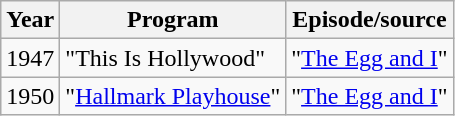<table class="wikitable">
<tr>
<th>Year</th>
<th>Program</th>
<th>Episode/source</th>
</tr>
<tr>
<td>1947</td>
<td>"This Is Hollywood"</td>
<td>"<a href='#'>The Egg and I</a>"</td>
</tr>
<tr>
<td>1950</td>
<td>"<a href='#'>Hallmark Playhouse</a>"</td>
<td>"<a href='#'>The Egg and I</a>"</td>
</tr>
</table>
